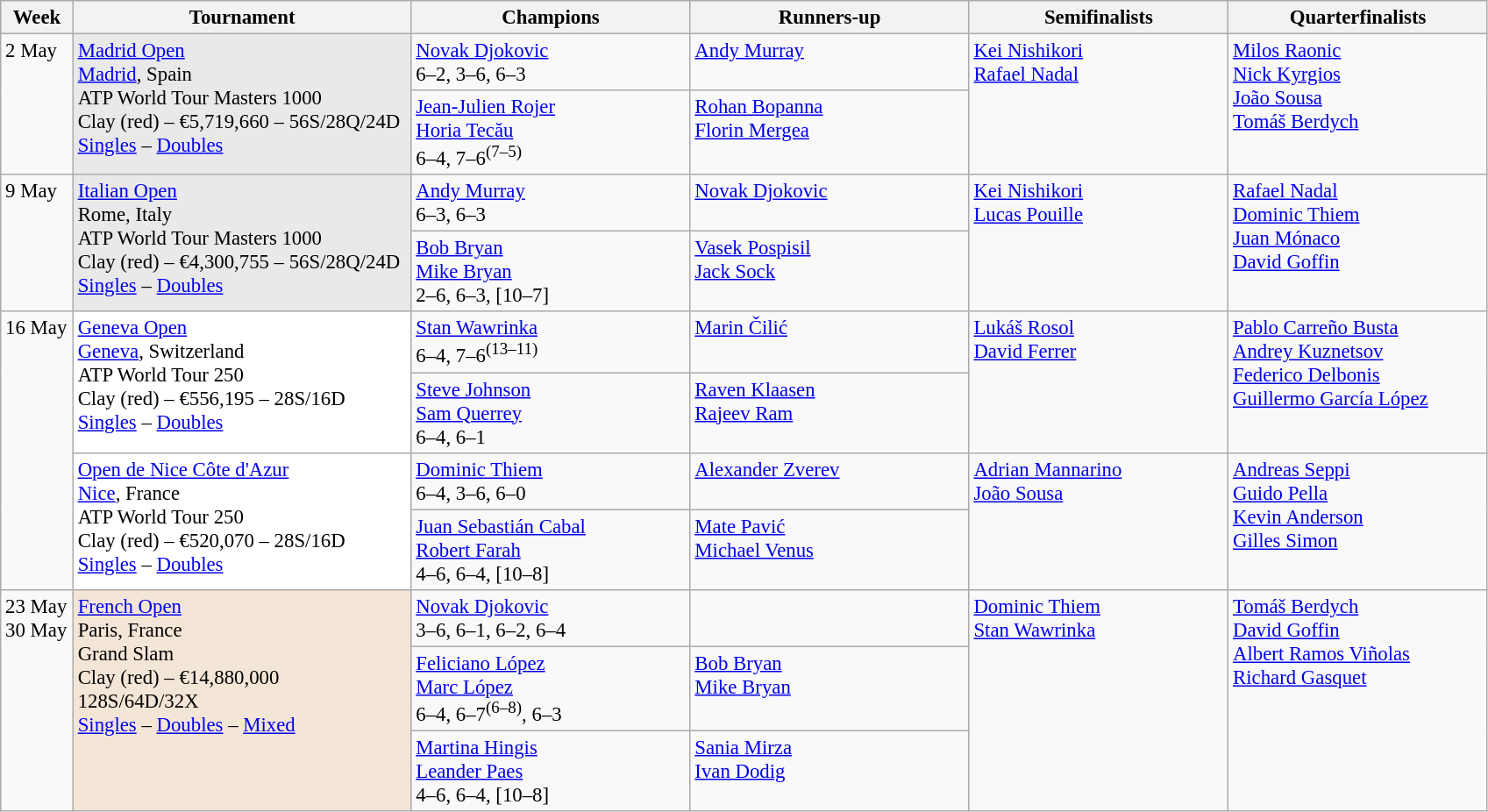<table class=wikitable style=font-size:95%>
<tr>
<th style="width:48px;">Week</th>
<th style="width:250px;">Tournament</th>
<th style="width:205px;">Champions</th>
<th style="width:205px;">Runners-up</th>
<th style="width:190px;">Semifinalists</th>
<th style="width:190px;">Quarterfinalists</th>
</tr>
<tr valign=top>
<td rowspan=2>2 May</td>
<td style="background:#e9e9e9;" rowspan=2><a href='#'>Madrid Open</a><br> <a href='#'>Madrid</a>, Spain<br>ATP World Tour Masters 1000<br>Clay (red) – €5,719,660 – 56S/28Q/24D<br> <a href='#'>Singles</a> – <a href='#'>Doubles</a></td>
<td> <a href='#'>Novak Djokovic</a> <br> 6–2, 3–6, 6–3</td>
<td> <a href='#'>Andy Murray</a></td>
<td rowspan=2> <a href='#'>Kei Nishikori</a> <br>  <a href='#'>Rafael Nadal</a></td>
<td rowspan=2> <a href='#'>Milos Raonic</a> <br>  <a href='#'>Nick Kyrgios</a> <br> <a href='#'>João Sousa</a> <br>  <a href='#'>Tomáš Berdych</a></td>
</tr>
<tr valign=top>
<td> <a href='#'>Jean-Julien Rojer</a> <br>  <a href='#'>Horia Tecău</a> <br> 6–4, 7–6<sup>(7–5)</sup></td>
<td> <a href='#'>Rohan Bopanna</a> <br> <a href='#'>Florin Mergea</a></td>
</tr>
<tr valign=top>
<td rowspan=2>9 May</td>
<td style="background:#e9e9e9;" rowspan=2><a href='#'>Italian Open</a><br> Rome, Italy<br>ATP World Tour Masters 1000<br>Clay (red) – €4,300,755 – 56S/28Q/24D<br> <a href='#'>Singles</a> – <a href='#'>Doubles</a></td>
<td> <a href='#'>Andy Murray</a> <br> 6–3, 6–3</td>
<td> <a href='#'>Novak Djokovic</a></td>
<td rowspan=2> <a href='#'>Kei Nishikori</a> <br>  <a href='#'>Lucas Pouille</a></td>
<td rowspan=2> <a href='#'>Rafael Nadal</a> <br>  <a href='#'>Dominic Thiem</a> <br>  <a href='#'>Juan Mónaco</a> <br>  <a href='#'>David Goffin</a></td>
</tr>
<tr valign=top>
<td> <a href='#'>Bob Bryan</a><br> <a href='#'>Mike Bryan</a><br>2–6, 6–3, [10–7]</td>
<td> <a href='#'>Vasek Pospisil</a><br> <a href='#'>Jack Sock</a></td>
</tr>
<tr valign=top>
<td rowspan=4>16 May</td>
<td style="background:#ffffff;" rowspan=2><a href='#'>Geneva Open</a><br> <a href='#'>Geneva</a>, Switzerland<br>ATP World Tour 250<br>Clay (red) – €556,195 – 28S/16D<br> <a href='#'>Singles</a> – <a href='#'>Doubles</a></td>
<td> <a href='#'>Stan Wawrinka</a> <br> 6–4, 7–6<sup>(13–11)</sup></td>
<td> <a href='#'>Marin Čilić</a></td>
<td rowspan=2> <a href='#'>Lukáš Rosol</a><br> <a href='#'>David Ferrer</a></td>
<td rowspan=2> <a href='#'>Pablo Carreño Busta</a><br> <a href='#'>Andrey Kuznetsov</a> <br>  <a href='#'>Federico Delbonis</a><br> <a href='#'>Guillermo García López</a></td>
</tr>
<tr valign=top>
<td> <a href='#'>Steve Johnson</a><br> <a href='#'>Sam Querrey</a><br>6–4, 6–1</td>
<td> <a href='#'>Raven Klaasen</a><br> <a href='#'>Rajeev Ram</a></td>
</tr>
<tr valign=top>
<td style="background:#ffffff;" rowspan=2><a href='#'>Open de Nice Côte d'Azur</a><br> <a href='#'>Nice</a>, France<br>ATP World Tour 250<br>Clay (red) – €520,070 – 28S/16D<br> <a href='#'>Singles</a> – <a href='#'>Doubles</a></td>
<td> <a href='#'>Dominic Thiem</a><br>6–4, 3–6, 6–0</td>
<td> <a href='#'>Alexander Zverev</a></td>
<td rowspan=2> <a href='#'>Adrian Mannarino</a><br> <a href='#'>João Sousa</a></td>
<td rowspan=2> <a href='#'>Andreas Seppi</a><br> <a href='#'>Guido Pella</a><br> <a href='#'>Kevin Anderson</a><br>   <a href='#'>Gilles Simon</a></td>
</tr>
<tr valign=top>
<td> <a href='#'>Juan Sebastián Cabal</a><br> <a href='#'>Robert Farah</a><br>4–6, 6–4, [10–8]</td>
<td> <a href='#'>Mate Pavić</a><br> <a href='#'>Michael Venus</a></td>
</tr>
<tr valign=top>
<td rowspan=3>23 May<br>30 May</td>
<td style="background:#f3e6d7;" rowspan=3><a href='#'>French Open</a><br> Paris, France<br>Grand Slam<br>Clay (red) – €14,880,000<br>128S/64D/32X<br><a href='#'>Singles</a> – <a href='#'>Doubles</a> – <a href='#'>Mixed</a></td>
<td> <a href='#'>Novak Djokovic</a> <br> 3–6, 6–1, 6–2, 6–4</td>
<td></td>
<td rowspan=3> <a href='#'>Dominic Thiem</a><br> <a href='#'>Stan Wawrinka</a></td>
<td rowspan=3> <a href='#'>Tomáš Berdych</a> <br> <a href='#'>David Goffin</a><br>  <a href='#'>Albert Ramos Viñolas</a> <br> <a href='#'>Richard Gasquet</a></td>
</tr>
<tr valign=top>
<td> <a href='#'>Feliciano López</a><br> <a href='#'>Marc López</a><br>6–4, 6–7<sup>(6–8)</sup>, 6–3</td>
<td> <a href='#'>Bob Bryan</a><br> <a href='#'>Mike Bryan</a></td>
</tr>
<tr valign=top>
<td> <a href='#'>Martina Hingis</a><br> <a href='#'>Leander Paes</a><br>4–6, 6–4, [10–8]</td>
<td> <a href='#'>Sania Mirza</a><br> <a href='#'>Ivan Dodig</a></td>
</tr>
</table>
